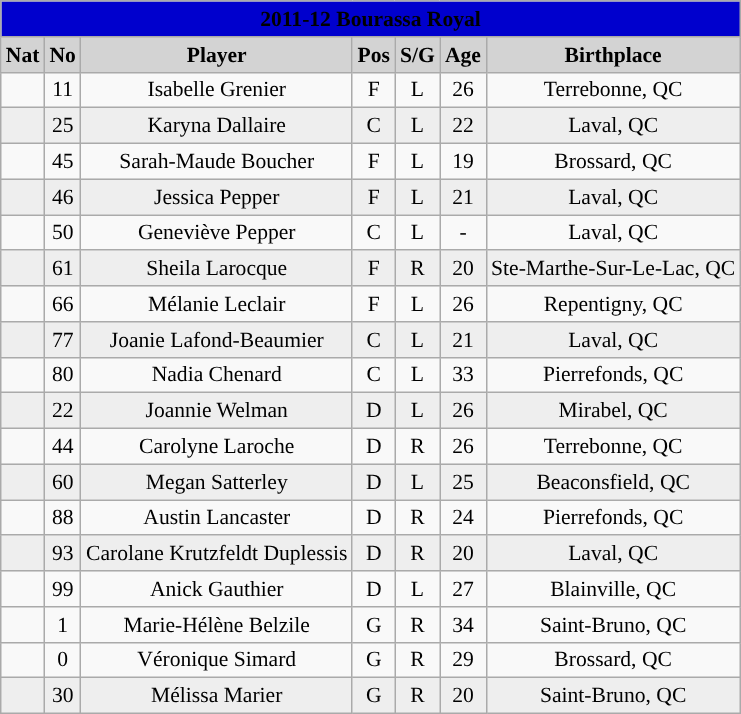<table class="wikitable" style="text-align:Center; font-size:90%;">
<tr align=Center>
<th style=background:#0000CD colspan=7><span>2011-12 Bourassa Royal</span></th>
</tr>
<tr bgcolor=lightgrey>
<td align="left"><strong>Nat</strong></td>
<td><strong>No</strong></td>
<td><strong>Player</strong></td>
<td><strong>Pos</strong></td>
<td><strong>S/G</strong></td>
<td><strong>Age</strong></td>
<td><strong>Birthplace</strong></td>
</tr>
<tr align="Centre">
<td></td>
<td>11</td>
<td>Isabelle Grenier</td>
<td>F</td>
<td>L</td>
<td>26</td>
<td>Terrebonne, QC</td>
</tr>
<tr align="Centre" bgcolor="#eeeeee">
<td></td>
<td>25</td>
<td>Karyna Dallaire</td>
<td>C</td>
<td>L</td>
<td>22</td>
<td>Laval, QC</td>
</tr>
<tr align="Centre">
<td align="left"></td>
<td>45</td>
<td>Sarah-Maude Boucher</td>
<td>F</td>
<td>L</td>
<td>19</td>
<td>Brossard, QC</td>
</tr>
<tr align="Centre" bgcolor="#eeeeee">
<td align="left"></td>
<td>46</td>
<td>Jessica Pepper</td>
<td>F</td>
<td>L</td>
<td>21</td>
<td>Laval, QC</td>
</tr>
<tr align="Centre">
<td align="left"></td>
<td>50</td>
<td>Geneviève Pepper</td>
<td>C</td>
<td>L</td>
<td>-</td>
<td>Laval, QC</td>
</tr>
<tr align="Centre" bgcolor="#eeeeee">
<td align="left"></td>
<td>61</td>
<td>Sheila Larocque</td>
<td>F</td>
<td>R</td>
<td>20</td>
<td>Ste-Marthe-Sur-Le-Lac, QC</td>
</tr>
<tr align="Centre">
<td align="left"></td>
<td>66</td>
<td>Mélanie Leclair</td>
<td>F</td>
<td>L</td>
<td>26</td>
<td>Repentigny, QC</td>
</tr>
<tr align="Centre" bgcolor="#eeeeee">
<td align="left"></td>
<td>77</td>
<td>Joanie Lafond-Beaumier</td>
<td>C</td>
<td>L</td>
<td>21</td>
<td>Laval, QC</td>
</tr>
<tr align="Centre">
<td align="left"></td>
<td>80</td>
<td>Nadia Chenard</td>
<td>C</td>
<td>L</td>
<td>33</td>
<td>Pierrefonds, QC</td>
</tr>
<tr align="Centre" bgcolor="#eeeeee">
<td align="left"></td>
<td>22</td>
<td>Joannie Welman</td>
<td>D</td>
<td>L</td>
<td>26</td>
<td>Mirabel, QC</td>
</tr>
<tr align="Centre">
<td align="left"></td>
<td>44</td>
<td>Carolyne Laroche</td>
<td>D</td>
<td>R</td>
<td>26</td>
<td>Terrebonne, QC</td>
</tr>
<tr align="Centre" bgcolor="#eeeeee">
<td align="left"></td>
<td>60</td>
<td>Megan Satterley</td>
<td>D</td>
<td>L</td>
<td>25</td>
<td>Beaconsfield, QC</td>
</tr>
<tr align="Centre">
<td align="left"></td>
<td>88</td>
<td>Austin Lancaster</td>
<td>D</td>
<td>R</td>
<td>24</td>
<td>Pierrefonds, QC</td>
</tr>
<tr align="Centre" bgcolor="#eeeeee">
<td align="left"></td>
<td>93</td>
<td>Carolane Krutzfeldt Duplessis</td>
<td>D</td>
<td>R</td>
<td>20</td>
<td>Laval, QC</td>
</tr>
<tr align="Centre">
<td align="left"></td>
<td>99</td>
<td>Anick Gauthier</td>
<td>D</td>
<td>L</td>
<td>27</td>
<td>Blainville, QC</td>
</tr>
<tr align="Centre" "bgcolor="#eeeeee">
<td align="left"></td>
<td>1</td>
<td>Marie-Hélène Belzile</td>
<td>G</td>
<td>R</td>
<td>34</td>
<td>Saint-Bruno, QC</td>
</tr>
<tr align="Centre">
<td align="left"></td>
<td>0</td>
<td>Véronique Simard</td>
<td>G</td>
<td>R</td>
<td>29</td>
<td>Brossard, QC</td>
</tr>
<tr align="Centre" bgcolor="#eeeeee">
<td align="left"></td>
<td>30</td>
<td>Mélissa Marier</td>
<td>G</td>
<td>R</td>
<td>20</td>
<td>Saint-Bruno, QC</td>
</tr>
</table>
